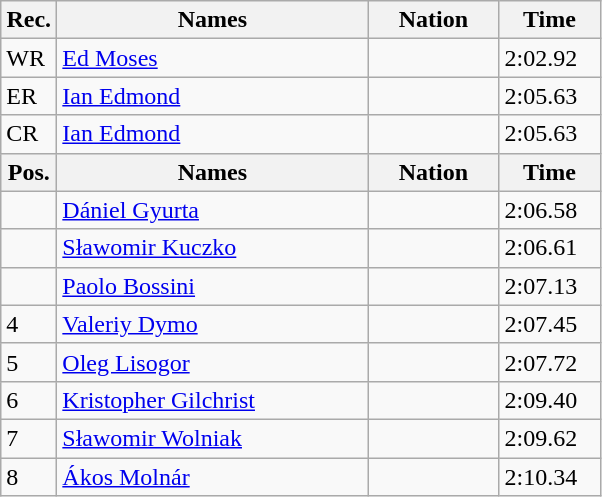<table class=wikitable>
<tr>
<th width="30">Rec.</th>
<th width="200">Names</th>
<th width="80">Nation</th>
<th width="60">Time</th>
</tr>
<tr>
<td>WR</td>
<td><a href='#'>Ed Moses</a></td>
<td></td>
<td>2:02.92</td>
</tr>
<tr>
<td>ER</td>
<td><a href='#'>Ian Edmond</a></td>
<td></td>
<td>2:05.63</td>
</tr>
<tr>
<td>CR</td>
<td><a href='#'>Ian Edmond</a></td>
<td></td>
<td>2:05.63</td>
</tr>
<tr>
<th>Pos.</th>
<th>Names</th>
<th>Nation</th>
<th>Time</th>
</tr>
<tr>
<td></td>
<td><a href='#'>Dániel Gyurta</a></td>
<td></td>
<td>2:06.58</td>
</tr>
<tr>
<td></td>
<td><a href='#'>Sławomir Kuczko</a></td>
<td></td>
<td>2:06.61</td>
</tr>
<tr>
<td></td>
<td><a href='#'>Paolo Bossini</a></td>
<td></td>
<td>2:07.13</td>
</tr>
<tr>
<td>4</td>
<td><a href='#'>Valeriy Dymo</a></td>
<td></td>
<td>2:07.45</td>
</tr>
<tr>
<td>5</td>
<td><a href='#'>Oleg Lisogor</a></td>
<td></td>
<td>2:07.72</td>
</tr>
<tr>
<td>6</td>
<td><a href='#'>Kristopher Gilchrist</a></td>
<td></td>
<td>2:09.40</td>
</tr>
<tr>
<td>7</td>
<td><a href='#'>Sławomir Wolniak</a></td>
<td></td>
<td>2:09.62</td>
</tr>
<tr>
<td>8</td>
<td><a href='#'>Ákos Molnár</a></td>
<td></td>
<td>2:10.34</td>
</tr>
</table>
